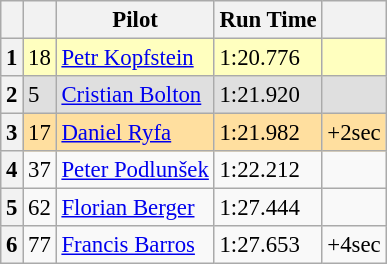<table class="wikitable" style="font-size: 95%;">
<tr>
<th></th>
<th></th>
<th>Pilot</th>
<th>Run Time</th>
<th></th>
</tr>
<tr>
<th>1</th>
<td style="background:#ffffbf;">18</td>
<td style="background:#ffffbf;"> <a href='#'>Petr Kopfstein</a></td>
<td style="background:#ffffbf;">1:20.776</td>
<td style="background:#ffffbf;"></td>
</tr>
<tr>
<th>2</th>
<td style="background:#dfdfdf;">5</td>
<td style="background:#dfdfdf;"> <a href='#'>Cristian Bolton</a></td>
<td style="background:#dfdfdf;">1:21.920</td>
<td style="background:#dfdfdf;"></td>
</tr>
<tr>
<th>3</th>
<td style="background:#ffdf9f;">17</td>
<td style="background:#ffdf9f;"> <a href='#'>Daniel Ryfa</a></td>
<td style="background:#ffdf9f;">1:21.982</td>
<td style="background:#ffdf9f;">+2sec</td>
</tr>
<tr>
<th>4</th>
<td>37</td>
<td> <a href='#'>Peter Podlunšek</a></td>
<td>1:22.212</td>
<td></td>
</tr>
<tr>
<th>5</th>
<td>62</td>
<td> <a href='#'>Florian Berger</a></td>
<td>1:27.444</td>
<td></td>
</tr>
<tr>
<th>6</th>
<td>77</td>
<td> <a href='#'>Francis Barros</a></td>
<td>1:27.653</td>
<td>+4sec</td>
</tr>
</table>
